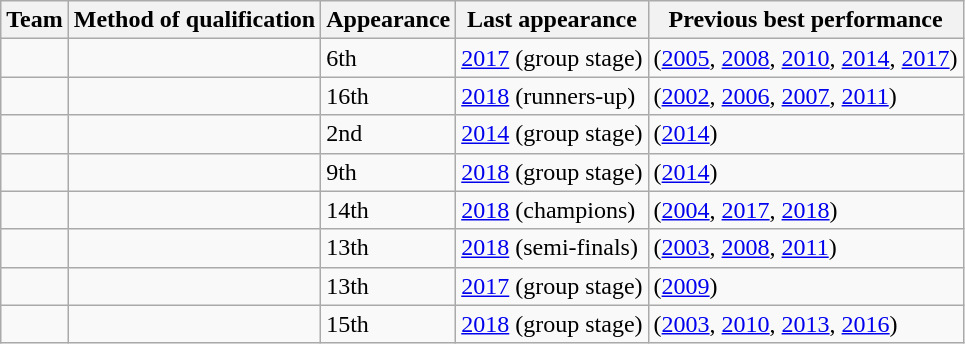<table class="wikitable sortable">
<tr>
<th>Team</th>
<th>Method of qualification</th>
<th data-sort-type="number">Appearance</th>
<th>Last appearance</th>
<th>Previous best performance</th>
</tr>
<tr>
<td></td>
<td></td>
<td>6th</td>
<td><a href='#'>2017</a> (group stage)</td>
<td> (<a href='#'>2005</a>, <a href='#'>2008</a>, <a href='#'>2010</a>, <a href='#'>2014</a>, <a href='#'>2017</a>)</td>
</tr>
<tr>
<td></td>
<td></td>
<td>16th</td>
<td><a href='#'>2018</a> (runners-up)</td>
<td> (<a href='#'>2002</a>, <a href='#'>2006</a>, <a href='#'>2007</a>, <a href='#'>2011</a>)</td>
</tr>
<tr>
<td></td>
<td></td>
<td>2nd</td>
<td><a href='#'>2014</a> (group stage)</td>
<td> (<a href='#'>2014</a>)</td>
</tr>
<tr>
<td></td>
<td></td>
<td>9th</td>
<td><a href='#'>2018</a> (group stage)</td>
<td> (<a href='#'>2014</a>)</td>
</tr>
<tr>
<td></td>
<td></td>
<td>14th</td>
<td><a href='#'>2018</a> (champions)</td>
<td> (<a href='#'>2004</a>, <a href='#'>2017</a>, <a href='#'>2018</a>)</td>
</tr>
<tr>
<td></td>
<td></td>
<td>13th</td>
<td><a href='#'>2018</a> (semi-finals)</td>
<td> (<a href='#'>2003</a>, <a href='#'>2008</a>, <a href='#'>2011</a>)</td>
</tr>
<tr>
<td></td>
<td></td>
<td>13th</td>
<td><a href='#'>2017</a> (group stage)</td>
<td> (<a href='#'>2009</a>)</td>
</tr>
<tr>
<td></td>
<td></td>
<td>15th</td>
<td><a href='#'>2018</a> (group stage)</td>
<td> (<a href='#'>2003</a>, <a href='#'>2010</a>, <a href='#'>2013</a>, <a href='#'>2016</a>)</td>
</tr>
</table>
